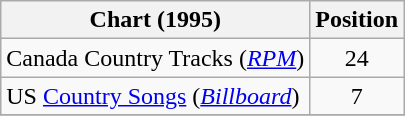<table class="wikitable sortable">
<tr>
<th>Chart (1995)</th>
<th>Position</th>
</tr>
<tr>
<td>Canada Country Tracks (<em><a href='#'>RPM</a></em>)</td>
<td align="center">24</td>
</tr>
<tr>
<td>US <a href='#'>Country Songs</a> (<em><a href='#'>Billboard</a></em>)</td>
<td align="center">7</td>
</tr>
<tr>
</tr>
</table>
